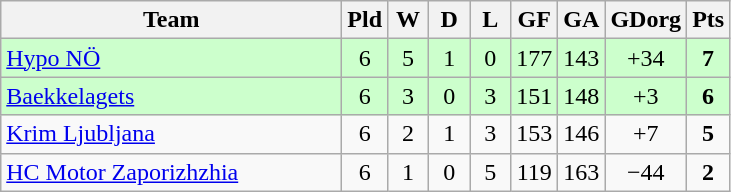<table class="wikitable" style="text-align:center">
<tr>
<th width=220>Team</th>
<th width=20>Pld</th>
<th width=20>W</th>
<th width=20>D</th>
<th width=20>L</th>
<th width=20>GF</th>
<th width=20>GA</th>
<th width=20>GDorg</th>
<th width=20>Pts</th>
</tr>
<tr bgcolor="#ccffcc">
<td align="left"> <a href='#'>Hypo NÖ</a></td>
<td>6</td>
<td>5</td>
<td>1</td>
<td>0</td>
<td>177</td>
<td>143</td>
<td>+34</td>
<td><strong>7</strong></td>
</tr>
<tr bgcolor="#ccffcc">
<td align="left"> <a href='#'>Baekkelagets</a></td>
<td>6</td>
<td>3</td>
<td>0</td>
<td>3</td>
<td>151</td>
<td>148</td>
<td>+3</td>
<td><strong>6</strong></td>
</tr>
<tr>
<td align="left"> <a href='#'>Krim Ljubljana</a></td>
<td>6</td>
<td>2</td>
<td>1</td>
<td>3</td>
<td>153</td>
<td>146</td>
<td>+7</td>
<td><strong>5</strong></td>
</tr>
<tr>
<td align="left"> <a href='#'>HC Motor Zaporizhzhia</a></td>
<td>6</td>
<td>1</td>
<td>0</td>
<td>5</td>
<td>119</td>
<td>163</td>
<td>−44</td>
<td><strong>2</strong></td>
</tr>
</table>
